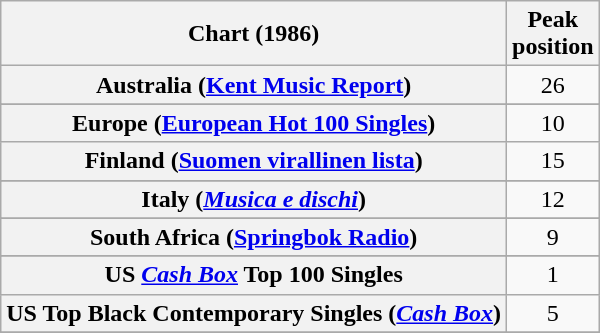<table class="wikitable sortable plainrowheaders" style="text-align:center">
<tr>
<th scope="col">Chart (1986)</th>
<th scope="col">Peak<br>position</th>
</tr>
<tr>
<th scope="row">Australia (<a href='#'>Kent Music Report</a>)</th>
<td>26</td>
</tr>
<tr>
</tr>
<tr>
</tr>
<tr>
</tr>
<tr>
<th scope="row">Europe (<a href='#'>European Hot 100 Singles</a>)</th>
<td>10</td>
</tr>
<tr>
<th scope="row">Finland (<a href='#'>Suomen virallinen lista</a>)</th>
<td>15</td>
</tr>
<tr>
</tr>
<tr>
<th scope="row">Italy (<em><a href='#'>Musica e dischi</a></em>)</th>
<td>12</td>
</tr>
<tr>
</tr>
<tr>
</tr>
<tr>
</tr>
<tr>
<th scope="row">South Africa (<a href='#'>Springbok Radio</a>)</th>
<td>9</td>
</tr>
<tr>
</tr>
<tr>
</tr>
<tr>
</tr>
<tr>
</tr>
<tr>
</tr>
<tr>
</tr>
<tr>
<th scope="row">US <em><a href='#'>Cash Box</a></em> Top 100 Singles</th>
<td>1</td>
</tr>
<tr>
<th scope="row">US Top Black Contemporary Singles (<em><a href='#'>Cash Box</a></em>)</th>
<td>5</td>
</tr>
<tr>
</tr>
</table>
